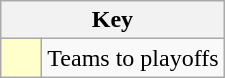<table class="wikitable" style="text-align: center;">
<tr>
<th colspan=2>Key</th>
</tr>
<tr>
<td style="background:#ffffcc; width:20px;"></td>
<td align=left>Teams to playoffs</td>
</tr>
</table>
